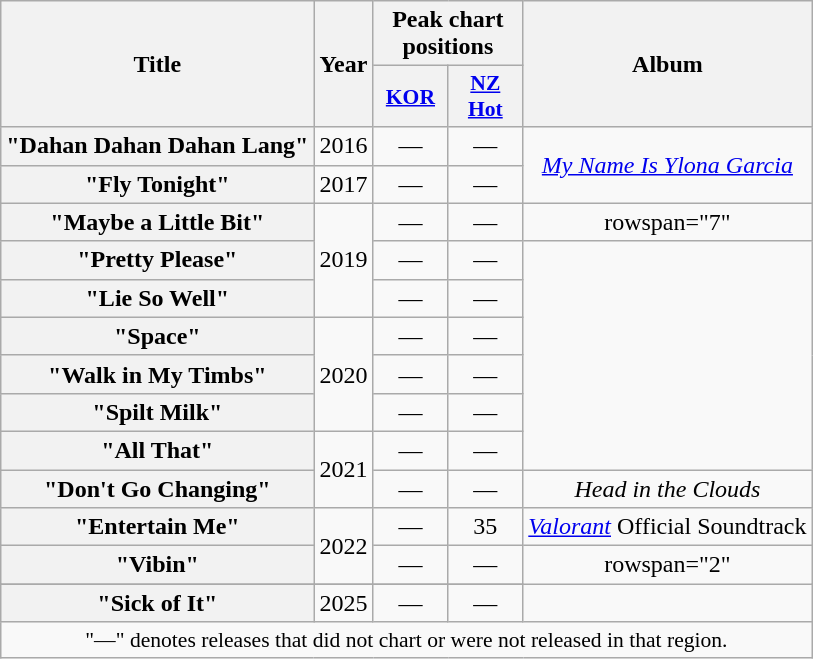<table class="wikitable plainrowheaders" style="text-align:center;">
<tr>
<th scope="col" rowspan="2">Title</th>
<th scope="col" rowspan="2">Year</th>
<th scope="col" colspan="2">Peak chart positions</th>
<th scope="col" rowspan="2">Album</th>
</tr>
<tr>
<th scope="col" style="width:3em;font-size:90%"><a href='#'>KOR</a><br></th>
<th scope="col" style="width:3em;font-size:90%;"><a href='#'>NZ<br>Hot</a><br></th>
</tr>
<tr>
<th scope="row">"Dahan Dahan Dahan Lang"</th>
<td>2016</td>
<td>—</td>
<td>—</td>
<td rowspan="2"><em><a href='#'>My Name Is Ylona Garcia</a></em></td>
</tr>
<tr>
<th scope="row">"Fly Tonight"</th>
<td>2017</td>
<td>—</td>
<td>—</td>
</tr>
<tr>
<th scope="row">"Maybe a Little Bit" </th>
<td rowspan="3">2019</td>
<td>—</td>
<td>—</td>
<td>rowspan="7" </td>
</tr>
<tr>
<th scope="row">"Pretty Please"</th>
<td>—</td>
<td>—</td>
</tr>
<tr>
<th scope="row">"Lie So Well"</th>
<td>—</td>
<td>—</td>
</tr>
<tr>
<th scope="row">"Space" </th>
<td rowspan="3">2020</td>
<td>—</td>
<td>—</td>
</tr>
<tr>
<th scope="row">"Walk in My Timbs" </th>
<td>—</td>
<td>—</td>
</tr>
<tr>
<th scope="row">"Spilt Milk" </th>
<td>—</td>
<td>—</td>
</tr>
<tr>
<th scope="row">"All That"</th>
<td rowspan="2">2021</td>
<td>—</td>
<td>—</td>
</tr>
<tr>
<th scope="row">"Don't Go Changing"</th>
<td>—</td>
<td>—</td>
<td><em>Head in the Clouds</em></td>
</tr>
<tr>
<th scope="row">"Entertain Me"</th>
<td rowspan="2">2022</td>
<td>—</td>
<td>35</td>
<td><em><a href='#'>Valorant</a></em> Official Soundtrack</td>
</tr>
<tr>
<th scope="row">"Vibin"</th>
<td>—</td>
<td>—</td>
<td>rowspan="2" </td>
</tr>
<tr>
</tr>
<tr>
<th scope="row">"Sick of It"</th>
<td>2025</td>
<td>—</td>
<td>—</td>
</tr>
<tr>
<td colspan="7" style="font-size:90%">"—" denotes releases that did not chart or were not released in that region.</td>
</tr>
</table>
